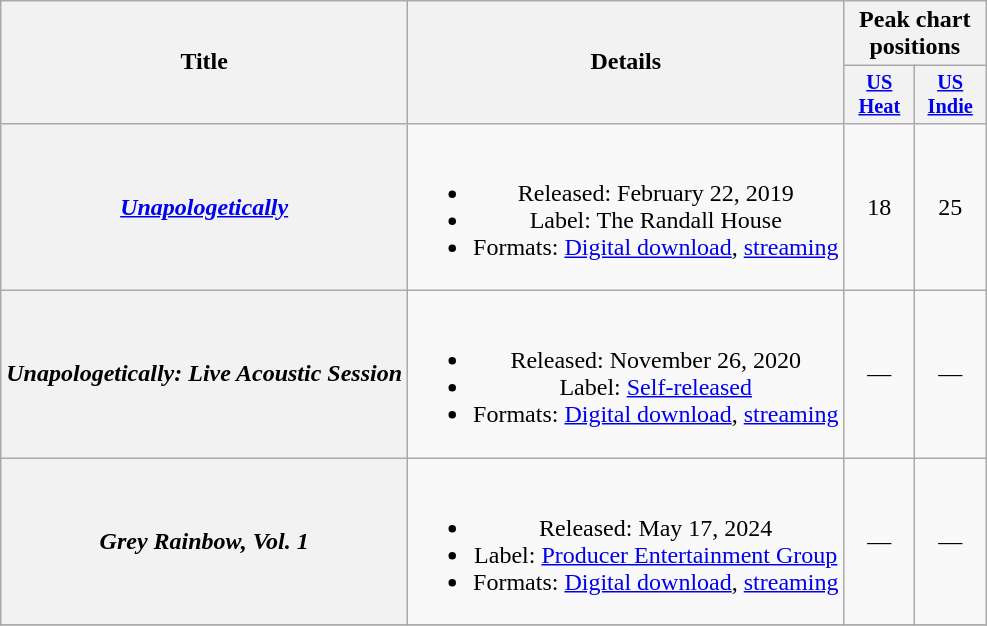<table class="wikitable plainrowheaders" style="text-align:center;">
<tr>
<th scope="col" rowspan="2">Title</th>
<th scope="col" rowspan="2">Details</th>
<th scope="col" colspan="2">Peak chart positions</th>
</tr>
<tr>
<th scope="col" style="width:3em;font-size:85%;"><a href='#'>US Heat</a><br></th>
<th scope="col" style="width:3em;font-size:85%;"><a href='#'>US Indie</a><br></th>
</tr>
<tr>
<th scope="row"><em><a href='#'>Unapologetically</a></em></th>
<td><br><ul><li>Released: February 22, 2019</li><li>Label: The Randall House</li><li>Formats: <a href='#'>Digital download</a>, <a href='#'>streaming</a></li></ul></td>
<td>18</td>
<td>25</td>
</tr>
<tr>
<th scope="row"><em>Unapologetically: Live Acoustic Session</em></th>
<td><br><ul><li>Released: November 26, 2020</li><li>Label: <a href='#'>Self-released</a></li><li>Formats: <a href='#'>Digital download</a>, <a href='#'>streaming</a></li></ul></td>
<td>—</td>
<td>—</td>
</tr>
<tr>
<th scope="row"><em>Grey Rainbow, Vol. 1</em></th>
<td><br><ul><li>Released: May 17, 2024</li><li>Label: <a href='#'>Producer Entertainment Group</a></li><li>Formats: <a href='#'>Digital download</a>, <a href='#'>streaming</a></li></ul></td>
<td>—</td>
<td>—</td>
</tr>
<tr>
</tr>
</table>
